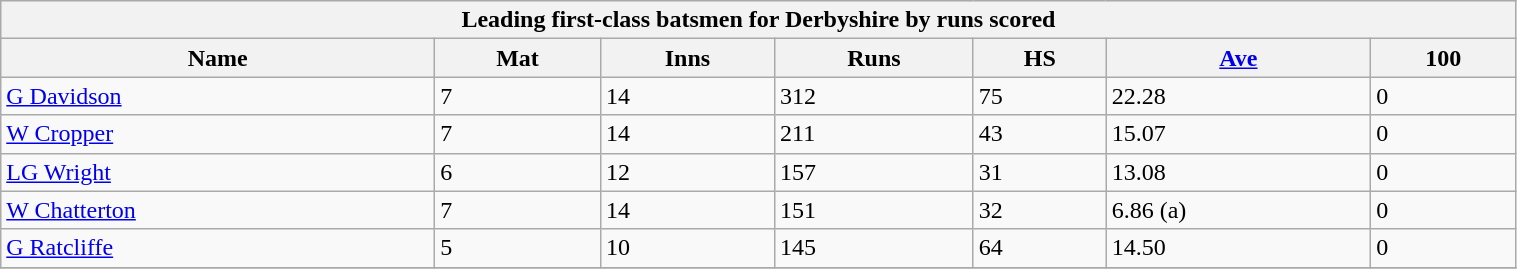<table class="wikitable" width="80%">
<tr bgcolor="#efefef">
<th colspan=7>Leading first-class batsmen for Derbyshire by runs scored</th>
</tr>
<tr bgcolor="#efefef">
<th>Name</th>
<th>Mat</th>
<th>Inns</th>
<th>Runs</th>
<th>HS</th>
<th><a href='#'>Ave</a></th>
<th>100</th>
</tr>
<tr>
<td><a href='#'>G Davidson</a></td>
<td>7</td>
<td>14</td>
<td>312</td>
<td>75</td>
<td>22.28</td>
<td>0</td>
</tr>
<tr>
<td><a href='#'>W Cropper</a></td>
<td>7</td>
<td>14</td>
<td>211</td>
<td>43</td>
<td>15.07</td>
<td>0</td>
</tr>
<tr>
<td><a href='#'>LG Wright</a></td>
<td>6</td>
<td>12</td>
<td>157</td>
<td>31</td>
<td>13.08</td>
<td>0</td>
</tr>
<tr>
<td><a href='#'>W Chatterton</a></td>
<td>7</td>
<td>14</td>
<td>151</td>
<td>32</td>
<td>6.86 (a)</td>
<td>0</td>
</tr>
<tr>
<td><a href='#'>G Ratcliffe</a></td>
<td>5</td>
<td>10</td>
<td>145</td>
<td>64</td>
<td>14.50</td>
<td>0</td>
</tr>
<tr>
</tr>
</table>
